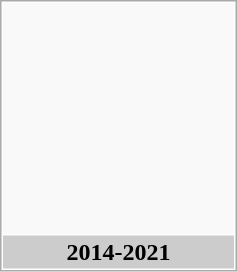<table border="0" cellpadding="2" cellspacing="1" style="border:1px solid #aaa">
<tr align=center>
<th height="150px" bgcolor="#F9F9F9"></th>
</tr>
<tr>
<th width="150px" colspan="1" bgcolor="#CCCCCC">2014-2021</th>
</tr>
</table>
